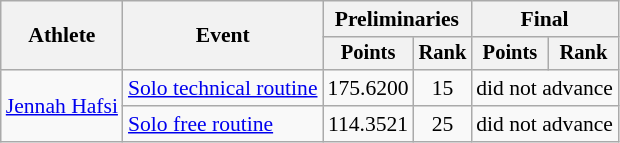<table class="wikitable" style="text-align:center; font-size:90%;">
<tr>
<th rowspan="2">Athlete</th>
<th rowspan="2">Event</th>
<th colspan="2">Preliminaries</th>
<th colspan="2">Final</th>
</tr>
<tr style="font-size:95%">
<th>Points</th>
<th>Rank</th>
<th>Points</th>
<th>Rank</th>
</tr>
<tr>
<td align=left rowspan=2><a href='#'>Jennah Hafsi</a></td>
<td align=left><a href='#'>Solo technical routine</a></td>
<td>175.6200</td>
<td>15</td>
<td colspan=2>did not advance</td>
</tr>
<tr>
<td align=left><a href='#'>Solo free routine</a></td>
<td>114.3521</td>
<td>25</td>
<td colspan=2>did not advance</td>
</tr>
</table>
